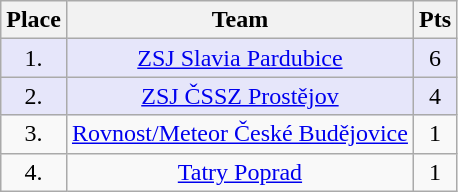<table class="wikitable">
<tr>
<th>Place</th>
<th>Team</th>
<th>Pts</th>
</tr>
<tr align="center" bgcolor="#e6e6fa">
<td>1.</td>
<td><a href='#'>ZSJ Slavia Pardubice</a></td>
<td>6</td>
</tr>
<tr align="center" bgcolor="#e6e6fa">
<td>2.</td>
<td><a href='#'>ZSJ ČSSZ Prostějov</a></td>
<td>4</td>
</tr>
<tr align="center">
<td>3.</td>
<td><a href='#'>Rovnost/Meteor České Budějovice</a></td>
<td>1</td>
</tr>
<tr align="center">
<td>4.</td>
<td><a href='#'>Tatry Poprad</a></td>
<td>1</td>
</tr>
</table>
